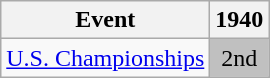<table class="wikitable">
<tr>
<th>Event</th>
<th>1940</th>
</tr>
<tr>
<td><a href='#'>U.S. Championships</a></td>
<td align="center" bgcolor="silver">2nd</td>
</tr>
</table>
